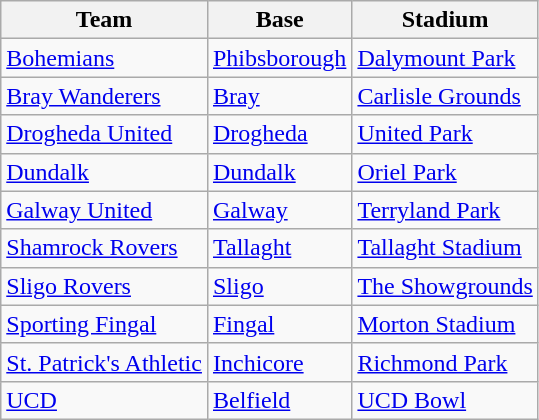<table class="wikitable sortable">
<tr>
<th>Team</th>
<th>Base</th>
<th>Stadium</th>
</tr>
<tr>
<td><a href='#'>Bohemians</a></td>
<td><a href='#'>Phibsborough</a></td>
<td><a href='#'>Dalymount Park</a></td>
</tr>
<tr>
<td><a href='#'>Bray Wanderers</a></td>
<td><a href='#'>Bray</a></td>
<td><a href='#'>Carlisle Grounds</a></td>
</tr>
<tr>
<td><a href='#'>Drogheda United</a></td>
<td><a href='#'>Drogheda</a></td>
<td><a href='#'>United Park</a></td>
</tr>
<tr>
<td><a href='#'>Dundalk</a></td>
<td><a href='#'>Dundalk</a></td>
<td><a href='#'>Oriel Park</a></td>
</tr>
<tr>
<td><a href='#'>Galway United</a></td>
<td><a href='#'>Galway</a></td>
<td><a href='#'>Terryland Park</a></td>
</tr>
<tr>
<td><a href='#'>Shamrock Rovers</a></td>
<td><a href='#'>Tallaght</a></td>
<td><a href='#'>Tallaght Stadium</a></td>
</tr>
<tr>
<td><a href='#'>Sligo Rovers</a></td>
<td><a href='#'>Sligo</a></td>
<td><a href='#'>The Showgrounds</a></td>
</tr>
<tr>
<td><a href='#'>Sporting Fingal</a></td>
<td><a href='#'>Fingal</a></td>
<td><a href='#'>Morton Stadium</a></td>
</tr>
<tr>
<td><a href='#'>St. Patrick's Athletic</a></td>
<td><a href='#'>Inchicore</a></td>
<td><a href='#'>Richmond Park</a></td>
</tr>
<tr>
<td><a href='#'>UCD</a></td>
<td><a href='#'>Belfield</a></td>
<td><a href='#'>UCD Bowl</a></td>
</tr>
</table>
